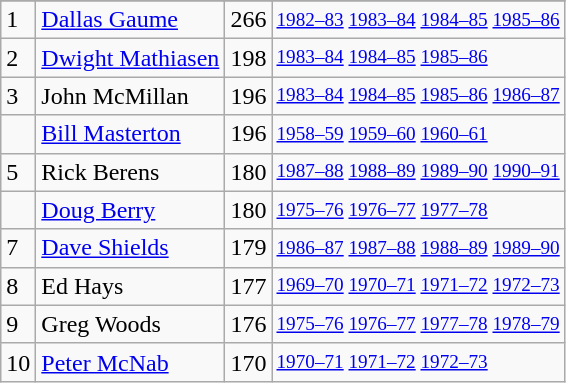<table class="wikitable">
<tr>
</tr>
<tr>
<td>1</td>
<td><a href='#'>Dallas Gaume</a></td>
<td>266</td>
<td style="font-size:80%;"><a href='#'>1982–83</a> <a href='#'>1983–84</a> <a href='#'>1984–85</a> <a href='#'>1985–86</a></td>
</tr>
<tr>
<td>2</td>
<td><a href='#'>Dwight Mathiasen</a></td>
<td>198</td>
<td style="font-size:80%;"><a href='#'>1983–84</a> <a href='#'>1984–85</a> <a href='#'>1985–86</a></td>
</tr>
<tr>
<td>3</td>
<td>John McMillan</td>
<td>196</td>
<td style="font-size:80%;"><a href='#'>1983–84</a> <a href='#'>1984–85</a> <a href='#'>1985–86</a> <a href='#'>1986–87</a></td>
</tr>
<tr>
<td></td>
<td><a href='#'>Bill Masterton</a></td>
<td>196</td>
<td style="font-size:80%;"><a href='#'>1958–59</a> <a href='#'>1959–60</a> <a href='#'>1960–61</a></td>
</tr>
<tr>
<td>5</td>
<td>Rick Berens</td>
<td>180</td>
<td style="font-size:80%;"><a href='#'>1987–88</a> <a href='#'>1988–89</a> <a href='#'>1989–90</a> <a href='#'>1990–91</a></td>
</tr>
<tr>
<td></td>
<td><a href='#'>Doug Berry</a></td>
<td>180</td>
<td style="font-size:80%;"><a href='#'>1975–76</a> <a href='#'>1976–77</a> <a href='#'>1977–78</a></td>
</tr>
<tr>
<td>7</td>
<td><a href='#'>Dave Shields</a></td>
<td>179</td>
<td style="font-size:80%;"><a href='#'>1986–87</a> <a href='#'>1987–88</a> <a href='#'>1988–89</a> <a href='#'>1989–90</a></td>
</tr>
<tr>
<td>8</td>
<td>Ed Hays</td>
<td>177</td>
<td style="font-size:80%;"><a href='#'>1969–70</a> <a href='#'>1970–71</a> <a href='#'>1971–72</a> <a href='#'>1972–73</a></td>
</tr>
<tr>
<td>9</td>
<td>Greg Woods</td>
<td>176</td>
<td style="font-size:80%;"><a href='#'>1975–76</a> <a href='#'>1976–77</a> <a href='#'>1977–78</a> <a href='#'>1978–79</a></td>
</tr>
<tr>
<td>10</td>
<td><a href='#'>Peter McNab</a></td>
<td>170</td>
<td style="font-size:80%;"><a href='#'>1970–71</a> <a href='#'>1971–72</a> <a href='#'>1972–73</a></td>
</tr>
</table>
